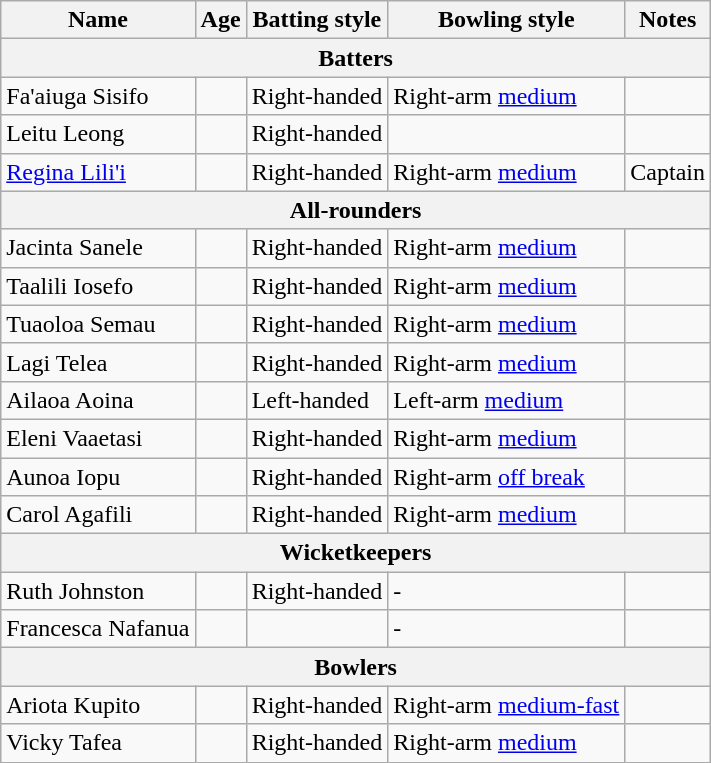<table class="wikitable">
<tr>
<th>Name</th>
<th>Age</th>
<th>Batting style</th>
<th>Bowling style</th>
<th>Notes</th>
</tr>
<tr>
<th colspan="5">Batters</th>
</tr>
<tr>
<td>Fa'aiuga Sisifo</td>
<td></td>
<td>Right-handed</td>
<td>Right-arm <a href='#'>medium</a></td>
<td></td>
</tr>
<tr>
<td>Leitu Leong</td>
<td></td>
<td>Right-handed</td>
<td></td>
<td></td>
</tr>
<tr>
<td><a href='#'>Regina Lili'i</a></td>
<td></td>
<td>Right-handed</td>
<td>Right-arm <a href='#'>medium</a></td>
<td>Captain</td>
</tr>
<tr>
<th colspan="5">All-rounders</th>
</tr>
<tr>
<td>Jacinta Sanele</td>
<td></td>
<td>Right-handed</td>
<td>Right-arm <a href='#'>medium</a></td>
<td></td>
</tr>
<tr>
<td>Taalili Iosefo</td>
<td></td>
<td>Right-handed</td>
<td>Right-arm <a href='#'>medium</a></td>
<td></td>
</tr>
<tr>
<td>Tuaoloa Semau</td>
<td></td>
<td>Right-handed</td>
<td>Right-arm <a href='#'>medium</a></td>
<td></td>
</tr>
<tr>
<td>Lagi Telea</td>
<td></td>
<td>Right-handed</td>
<td>Right-arm <a href='#'>medium</a></td>
<td></td>
</tr>
<tr>
<td>Ailaoa Aoina</td>
<td></td>
<td>Left-handed</td>
<td>Left-arm <a href='#'>medium</a></td>
<td></td>
</tr>
<tr>
<td>Eleni Vaaetasi</td>
<td></td>
<td>Right-handed</td>
<td>Right-arm <a href='#'>medium</a></td>
<td></td>
</tr>
<tr>
<td>Aunoa Iopu</td>
<td></td>
<td>Right-handed</td>
<td>Right-arm <a href='#'>off break</a></td>
<td></td>
</tr>
<tr>
<td>Carol Agafili</td>
<td></td>
<td>Right-handed</td>
<td>Right-arm <a href='#'>medium</a></td>
<td></td>
</tr>
<tr>
<th colspan="5">Wicketkeepers</th>
</tr>
<tr>
<td>Ruth Johnston</td>
<td></td>
<td>Right-handed</td>
<td>-</td>
<td></td>
</tr>
<tr>
<td>Francesca Nafanua</td>
<td></td>
<td></td>
<td>-</td>
<td></td>
</tr>
<tr>
<th colspan="5">Bowlers</th>
</tr>
<tr>
<td>Ariota Kupito</td>
<td></td>
<td>Right-handed</td>
<td>Right-arm <a href='#'>medium-fast</a></td>
<td></td>
</tr>
<tr>
<td>Vicky Tafea</td>
<td></td>
<td>Right-handed</td>
<td>Right-arm <a href='#'>medium</a></td>
<td></td>
</tr>
</table>
